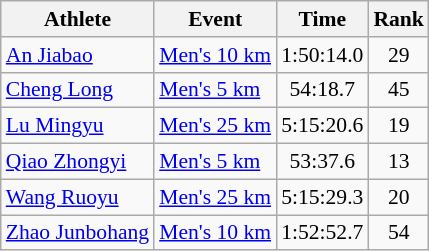<table class=wikitable style="font-size:90%;">
<tr>
<th>Athlete</th>
<th>Event</th>
<th>Time</th>
<th>Rank</th>
</tr>
<tr align=center>
<td align=left><a href='#'>An Jiabao</a></td>
<td align=left><a href='#'>Men's 10 km</a></td>
<td>1:50:14.0</td>
<td>29</td>
</tr>
<tr align=center>
<td align=left><a href='#'>Cheng Long</a></td>
<td align=left><a href='#'>Men's 5 km</a></td>
<td>54:18.7</td>
<td>45</td>
</tr>
<tr align=center>
<td align=left><a href='#'>Lu Mingyu</a></td>
<td align=left><a href='#'>Men's 25 km</a></td>
<td>5:15:20.6</td>
<td>19</td>
</tr>
<tr align=center>
<td align=left><a href='#'>Qiao Zhongyi</a></td>
<td align=left><a href='#'>Men's 5 km</a></td>
<td>53:37.6</td>
<td>13</td>
</tr>
<tr align=center>
<td align=left><a href='#'>Wang Ruoyu</a></td>
<td align=left><a href='#'>Men's 25 km</a></td>
<td>5:15:29.3</td>
<td>20</td>
</tr>
<tr align=center>
<td align=left><a href='#'>Zhao Junbohang</a></td>
<td align=left><a href='#'>Men's 10 km</a></td>
<td>1:52:52.7</td>
<td>54</td>
</tr>
</table>
